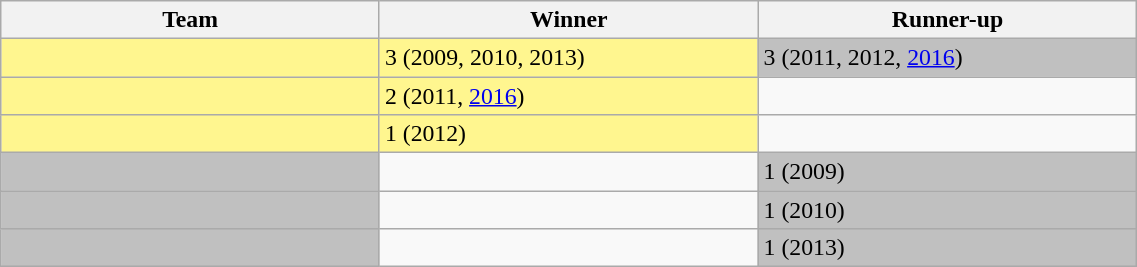<table class="wikitable" style="font-size:99%; text-align:left;" width="60%">
<tr>
<th width="20%">Team</th>
<th width="20%">Winner</th>
<th width="20%">Runner-up</th>
</tr>
<tr>
<td style="background:#fff68f"></td>
<td style="background:#fff68f">3 (2009, 2010, 2013)</td>
<td style="background:#C0C0C0">3 (2011, 2012, <a href='#'>2016</a>)</td>
</tr>
<tr>
<td style="background:#fff68f"></td>
<td style="background:#fff68f">2 (2011, <a href='#'>2016</a>)</td>
<td></td>
</tr>
<tr>
<td style="background:#fff68f"></td>
<td style="background:#fff68f">1 (2012)</td>
<td></td>
</tr>
<tr>
<td style="background:#C0C0C0"></td>
<td></td>
<td style="background:#C0C0C0">1 (2009)</td>
</tr>
<tr>
<td style="background:#C0C0C0"></td>
<td></td>
<td style="background:#C0C0C0">1 (2010)</td>
</tr>
<tr>
<td style="background:#C0C0C0"></td>
<td></td>
<td style="background:#C0C0C0">1 (2013)</td>
</tr>
</table>
